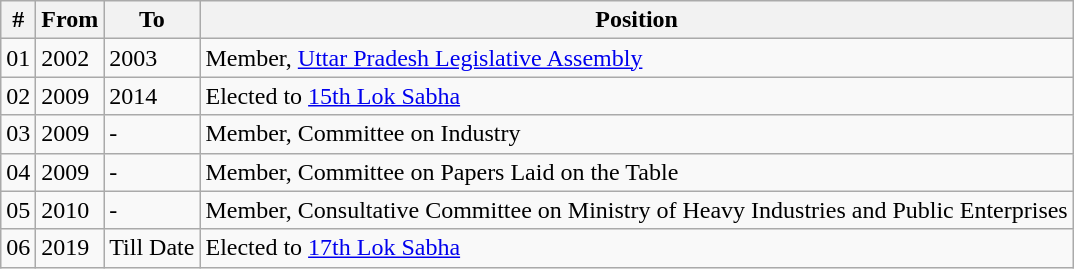<table class="wikitable sortable">
<tr>
<th>#</th>
<th>From</th>
<th>To</th>
<th>Position</th>
</tr>
<tr>
<td>01</td>
<td>2002</td>
<td>2003</td>
<td>Member, <a href='#'>Uttar Pradesh Legislative Assembly</a></td>
</tr>
<tr>
<td>02</td>
<td>2009</td>
<td>2014</td>
<td>Elected to <a href='#'>15th Lok Sabha</a></td>
</tr>
<tr>
<td>03</td>
<td>2009</td>
<td>-</td>
<td>Member, Committee on Industry</td>
</tr>
<tr>
<td>04</td>
<td>2009</td>
<td>-</td>
<td>Member, Committee on Papers Laid on the Table</td>
</tr>
<tr>
<td>05</td>
<td>2010</td>
<td>-</td>
<td>Member, Consultative Committee on Ministry of Heavy Industries and Public Enterprises</td>
</tr>
<tr>
<td>06</td>
<td>2019</td>
<td>Till Date</td>
<td>Elected to <a href='#'>17th Lok Sabha</a></td>
</tr>
</table>
